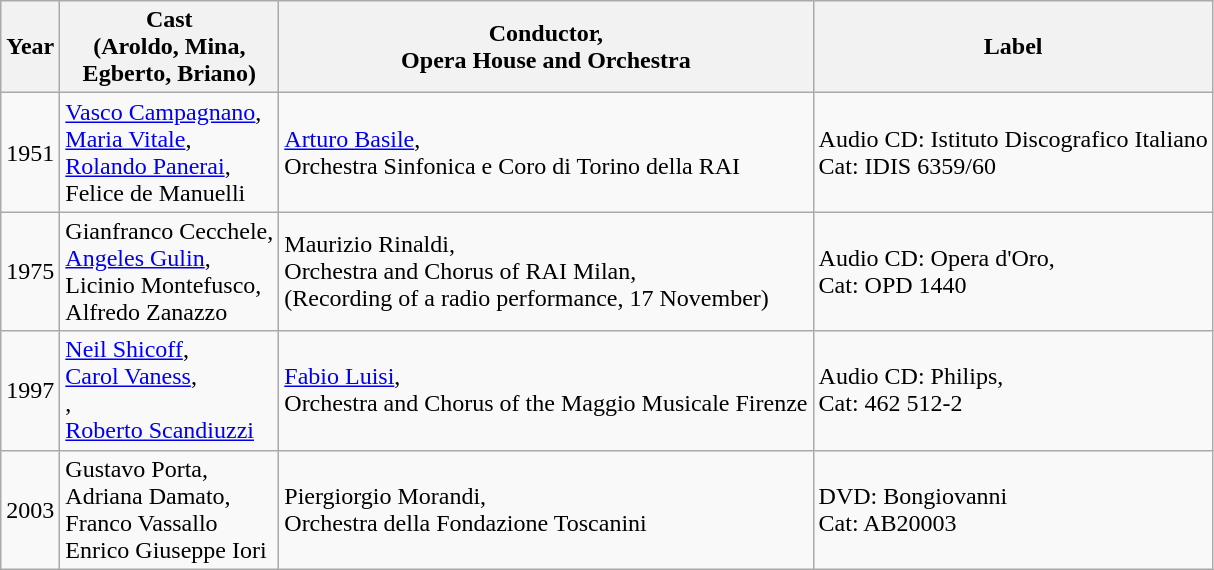<table class="wikitable">
<tr>
<th>Year</th>
<th>Cast<br>(Aroldo, Mina,<br>Egberto, Briano)</th>
<th>Conductor,<br>Opera House and Orchestra</th>
<th>Label</th>
</tr>
<tr>
<td>1951</td>
<td><a href='#'>Vasco Campagnano</a>,<br><a href='#'>Maria Vitale</a>,<br><a href='#'>Rolando Panerai</a>,<br>Felice de Manuelli</td>
<td><a href='#'>Arturo Basile</a>,<br>Orchestra Sinfonica e Coro di Torino della RAI</td>
<td>Audio CD: Istituto Discografico Italiano<br>Cat: IDIS 6359/60</td>
</tr>
<tr>
<td>1975</td>
<td>Gianfranco Cecchele,<br><a href='#'>Angeles Gulin</a>,<br>Licinio Montefusco,<br>Alfredo Zanazzo</td>
<td>Maurizio Rinaldi,<br> Orchestra and Chorus of RAI Milan,<br>(Recording of a radio performance, 17 November)</td>
<td>Audio CD: Opera d'Oro,<br>Cat: OPD 1440</td>
</tr>
<tr>
<td>1997</td>
<td><a href='#'>Neil Shicoff</a>,<br><a href='#'>Carol Vaness</a>,<br>,<br><a href='#'>Roberto Scandiuzzi</a></td>
<td><a href='#'>Fabio Luisi</a>,<br>Orchestra and Chorus of the Maggio Musicale Firenze</td>
<td>Audio CD: Philips,<br>Cat: 462 512-2</td>
</tr>
<tr>
<td>2003</td>
<td>Gustavo Porta,<br>Adriana Damato,<br>Franco Vassallo<br>Enrico Giuseppe Iori</td>
<td>Piergiorgio Morandi,<br>Orchestra della Fondazione Toscanini</td>
<td>DVD: Bongiovanni<br>Cat: AB20003</td>
</tr>
</table>
